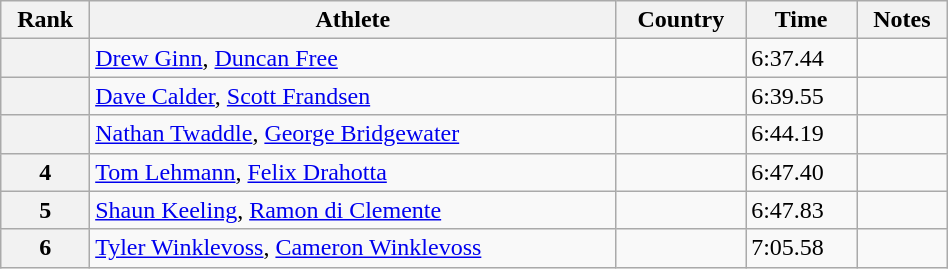<table class="wikitable sortable" width=50%>
<tr>
<th>Rank</th>
<th>Athlete</th>
<th>Country</th>
<th>Time</th>
<th>Notes</th>
</tr>
<tr>
<th></th>
<td><a href='#'>Drew Ginn</a>, <a href='#'>Duncan&nbsp;Free</a></td>
<td></td>
<td>6:37.44</td>
<td></td>
</tr>
<tr>
<th></th>
<td><a href='#'>Dave Calder</a>, <a href='#'>Scott&nbsp;Frandsen</a></td>
<td></td>
<td>6:39.55</td>
<td></td>
</tr>
<tr>
<th></th>
<td><a href='#'>Nathan Twaddle</a>, <a href='#'>George&nbsp;Bridgewater</a></td>
<td></td>
<td>6:44.19</td>
<td></td>
</tr>
<tr>
<th>4</th>
<td><a href='#'>Tom Lehmann</a>, <a href='#'>Felix&nbsp;Drahotta</a></td>
<td></td>
<td>6:47.40</td>
<td></td>
</tr>
<tr>
<th>5</th>
<td><a href='#'>Shaun Keeling</a>, <a href='#'>Ramon&nbsp;di&nbsp;Clemente</a></td>
<td></td>
<td>6:47.83</td>
<td></td>
</tr>
<tr>
<th>6</th>
<td><a href='#'>Tyler Winklevoss</a>, <a href='#'>Cameron&nbsp;Winklevoss</a></td>
<td></td>
<td>7:05.58</td>
<td></td>
</tr>
</table>
